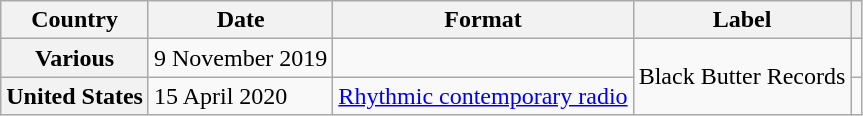<table class="wikitable plainrowheaders">
<tr>
<th>Country</th>
<th>Date</th>
<th>Format</th>
<th>Label</th>
<th></th>
</tr>
<tr>
<th scope="row">Various</th>
<td>9 November 2019</td>
<td></td>
<td rowspan="2">Black Butter Records</td>
<td></td>
</tr>
<tr>
<th scope="row">United States</th>
<td>15 April 2020</td>
<td><a href='#'>Rhythmic contemporary radio</a></td>
<td></td>
</tr>
</table>
